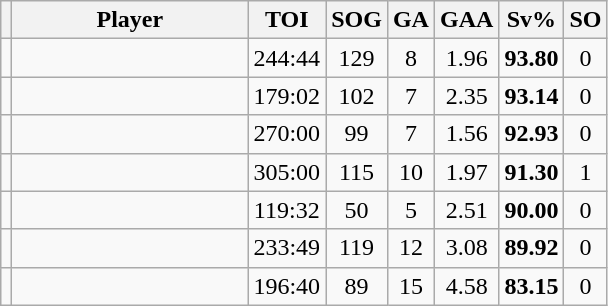<table class="wikitable sortable" style="text-align:center;">
<tr>
<th></th>
<th width=150>Player</th>
<th width=20>TOI</th>
<th width=20>SOG</th>
<th width=20>GA</th>
<th width=20>GAA</th>
<th width=20>Sv%</th>
<th width=20>SO</th>
</tr>
<tr>
<td></td>
<td align=left></td>
<td>244:44</td>
<td>129</td>
<td>8</td>
<td>1.96</td>
<td><strong>93.80</strong></td>
<td>0</td>
</tr>
<tr>
<td></td>
<td align=left></td>
<td>179:02</td>
<td>102</td>
<td>7</td>
<td>2.35</td>
<td><strong>93.14</strong></td>
<td>0</td>
</tr>
<tr>
<td></td>
<td align=left></td>
<td>270:00</td>
<td>99</td>
<td>7</td>
<td>1.56</td>
<td><strong>92.93</strong></td>
<td>0</td>
</tr>
<tr>
<td></td>
<td align=left></td>
<td>305:00</td>
<td>115</td>
<td>10</td>
<td>1.97</td>
<td><strong>91.30</strong></td>
<td>1</td>
</tr>
<tr>
<td></td>
<td align=left></td>
<td>119:32</td>
<td>50</td>
<td>5</td>
<td>2.51</td>
<td><strong>90.00</strong></td>
<td>0</td>
</tr>
<tr>
<td></td>
<td align=left></td>
<td>233:49</td>
<td>119</td>
<td>12</td>
<td>3.08</td>
<td><strong>89.92</strong></td>
<td>0</td>
</tr>
<tr>
<td></td>
<td align=left></td>
<td>196:40</td>
<td>89</td>
<td>15</td>
<td>4.58</td>
<td><strong>83.15</strong></td>
<td>0</td>
</tr>
</table>
